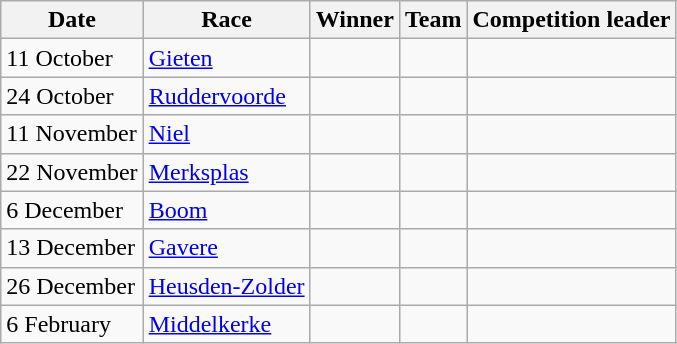<table class="wikitable">
<tr>
<th>Date</th>
<th>Race</th>
<th>Winner</th>
<th>Team</th>
<th>Competition leader</th>
</tr>
<tr>
<td>11 October</td>
<td><a href='#'>Gieten</a></td>
<td></td>
<td></td>
<td></td>
</tr>
<tr>
<td>24 October</td>
<td><a href='#'>Ruddervoorde</a></td>
<td></td>
<td></td>
<td></td>
</tr>
<tr>
<td>11 November</td>
<td><a href='#'>Niel</a></td>
<td></td>
<td></td>
<td></td>
</tr>
<tr>
<td>22 November</td>
<td><a href='#'>Merksplas</a></td>
<td></td>
<td></td>
<td></td>
</tr>
<tr>
<td>6 December</td>
<td><a href='#'>Boom</a></td>
<td></td>
<td></td>
<td></td>
</tr>
<tr>
<td>13 December</td>
<td><a href='#'>Gavere</a></td>
<td></td>
<td></td>
<td></td>
</tr>
<tr>
<td>26 December</td>
<td><a href='#'>Heusden-Zolder</a></td>
<td></td>
<td></td>
<td></td>
</tr>
<tr>
<td>6 February</td>
<td><a href='#'>Middelkerke</a></td>
<td></td>
<td></td>
<td></td>
</tr>
</table>
